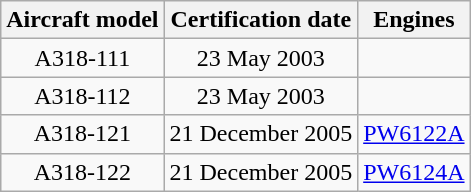<table class="wikitable sortable" style="text-align: center;">
<tr>
<th>Aircraft model</th>
<th>Certification date</th>
<th>Engines</th>
</tr>
<tr>
<td>A318-111</td>
<td>23 May 2003</td>
<td></td>
</tr>
<tr>
<td>A318-112</td>
<td>23 May 2003</td>
<td></td>
</tr>
<tr>
<td>A318-121</td>
<td>21 December 2005</td>
<td><a href='#'>PW6122A</a></td>
</tr>
<tr>
<td>A318-122</td>
<td>21 December 2005</td>
<td><a href='#'>PW6124A</a></td>
</tr>
</table>
